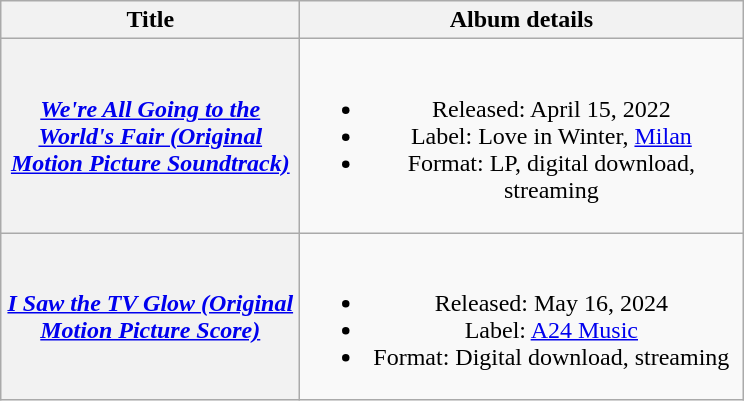<table class="wikitable plainrowheaders" style="text-align:center">
<tr>
<th scope="col" style="width:12em;">Title</th>
<th scope="col" style="width:18em;">Album details</th>
</tr>
<tr>
<th scope="row"><em><a href='#'>We're All Going to the World's Fair (Original Motion Picture Soundtrack)</a></em></th>
<td><br><ul><li>Released: April 15, 2022</li><li>Label: Love in Winter, <a href='#'>Milan</a></li><li>Format: LP, digital download, streaming</li></ul></td>
</tr>
<tr>
<th scope="row"><em><a href='#'>I Saw the TV Glow (Original Motion Picture Score)</a></em></th>
<td><br><ul><li>Released: May 16, 2024</li><li>Label: <a href='#'>A24 Music</a></li><li>Format: Digital download, streaming</li></ul></td>
</tr>
</table>
